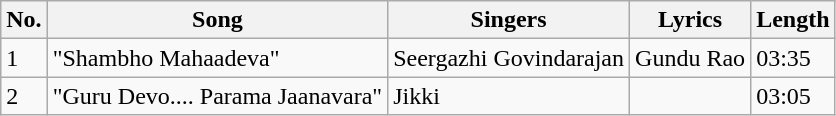<table class="wikitable">
<tr>
<th>No.</th>
<th>Song</th>
<th>Singers</th>
<th>Lyrics</th>
<th>Length</th>
</tr>
<tr>
<td>1</td>
<td>"Shambho Mahaadeva"</td>
<td>Seergazhi Govindarajan</td>
<td>Gundu Rao</td>
<td>03:35</td>
</tr>
<tr>
<td>2</td>
<td>"Guru Devo.... Parama Jaanavara"</td>
<td>Jikki</td>
<td></td>
<td>03:05</td>
</tr>
</table>
